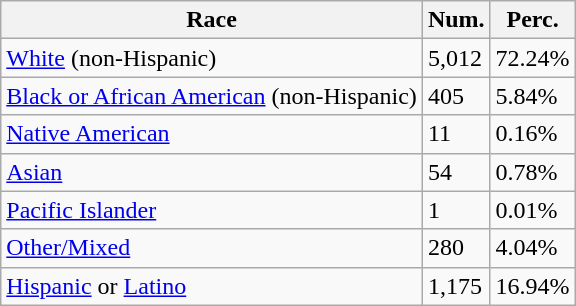<table class="wikitable">
<tr>
<th>Race</th>
<th>Num.</th>
<th>Perc.</th>
</tr>
<tr>
<td><a href='#'>White</a> (non-Hispanic)</td>
<td>5,012</td>
<td>72.24%</td>
</tr>
<tr>
<td><a href='#'>Black or African American</a> (non-Hispanic)</td>
<td>405</td>
<td>5.84%</td>
</tr>
<tr>
<td><a href='#'>Native American</a></td>
<td>11</td>
<td>0.16%</td>
</tr>
<tr>
<td><a href='#'>Asian</a></td>
<td>54</td>
<td>0.78%</td>
</tr>
<tr>
<td><a href='#'>Pacific Islander</a></td>
<td>1</td>
<td>0.01%</td>
</tr>
<tr>
<td><a href='#'>Other/Mixed</a></td>
<td>280</td>
<td>4.04%</td>
</tr>
<tr>
<td><a href='#'>Hispanic</a> or <a href='#'>Latino</a></td>
<td>1,175</td>
<td>16.94%</td>
</tr>
</table>
